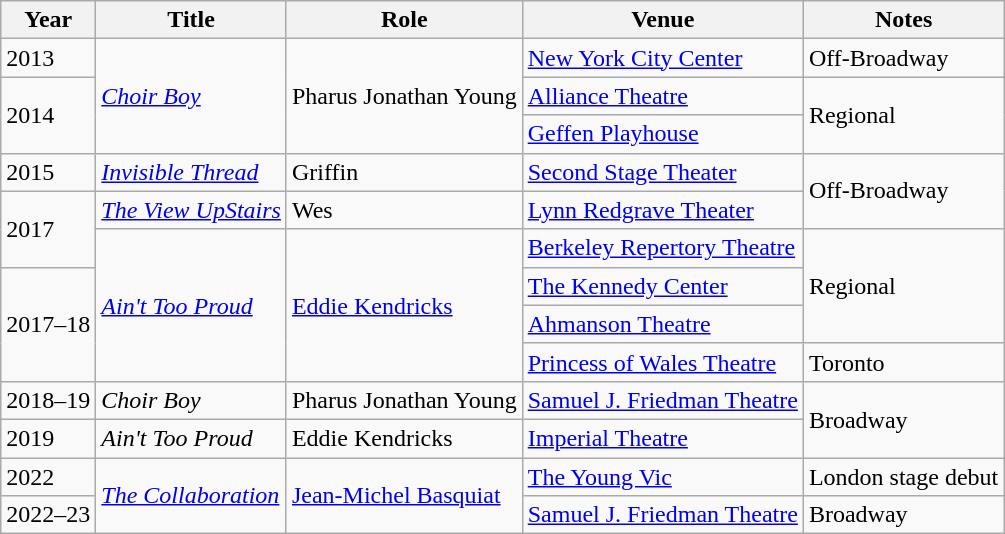<table class="wikitable sortable">
<tr>
<th>Year</th>
<th>Title</th>
<th>Role</th>
<th>Venue</th>
<th>Notes</th>
</tr>
<tr>
<td>2013</td>
<td rowspan="3"><em><a href='#'>Choir Boy</a></em></td>
<td rowspan="3">Pharus Jonathan Young</td>
<td><a href='#'>New York City Center</a></td>
<td>Off-Broadway</td>
</tr>
<tr>
<td rowspan="2">2014</td>
<td><a href='#'>Alliance Theatre</a></td>
<td rowspan="2">Regional</td>
</tr>
<tr>
<td><a href='#'>Geffen Playhouse</a></td>
</tr>
<tr>
<td>2015</td>
<td><em><a href='#'>Invisible Thread</a></em></td>
<td>Griffin</td>
<td><a href='#'>Second Stage Theater</a></td>
<td rowspan="2">Off-Broadway</td>
</tr>
<tr>
<td rowspan="2">2017</td>
<td><em><a href='#'>The View UpStairs</a></em></td>
<td>Wes</td>
<td><a href='#'>Lynn Redgrave Theater</a></td>
</tr>
<tr>
<td rowspan="4"><em><a href='#'>Ain't Too Proud</a></em></td>
<td rowspan="4"><a href='#'>Eddie Kendricks</a></td>
<td><a href='#'>Berkeley Repertory Theatre</a></td>
<td rowspan="3">Regional</td>
</tr>
<tr>
<td rowspan="3">2017–18</td>
<td><a href='#'>The Kennedy Center</a></td>
</tr>
<tr>
<td><a href='#'>Ahmanson Theatre</a></td>
</tr>
<tr>
<td><a href='#'>Princess of Wales Theatre</a></td>
<td>Toronto</td>
</tr>
<tr>
<td>2018–19</td>
<td><em>Choir Boy</em></td>
<td>Pharus Jonathan Young</td>
<td><a href='#'>Samuel J. Friedman Theatre</a></td>
<td rowspan="2">Broadway</td>
</tr>
<tr>
<td>2019</td>
<td><em>Ain't Too Proud</em></td>
<td>Eddie Kendricks</td>
<td><a href='#'>Imperial Theatre</a></td>
</tr>
<tr>
<td>2022</td>
<td rowspan="2"><em><a href='#'>The Collaboration</a></em></td>
<td rowspan="2"><a href='#'>Jean-Michel Basquiat</a></td>
<td><a href='#'>The Young Vic</a></td>
<td>London stage debut</td>
</tr>
<tr>
<td>2022–23</td>
<td><a href='#'>Samuel J. Friedman Theatre</a></td>
<td>Broadway</td>
</tr>
</table>
